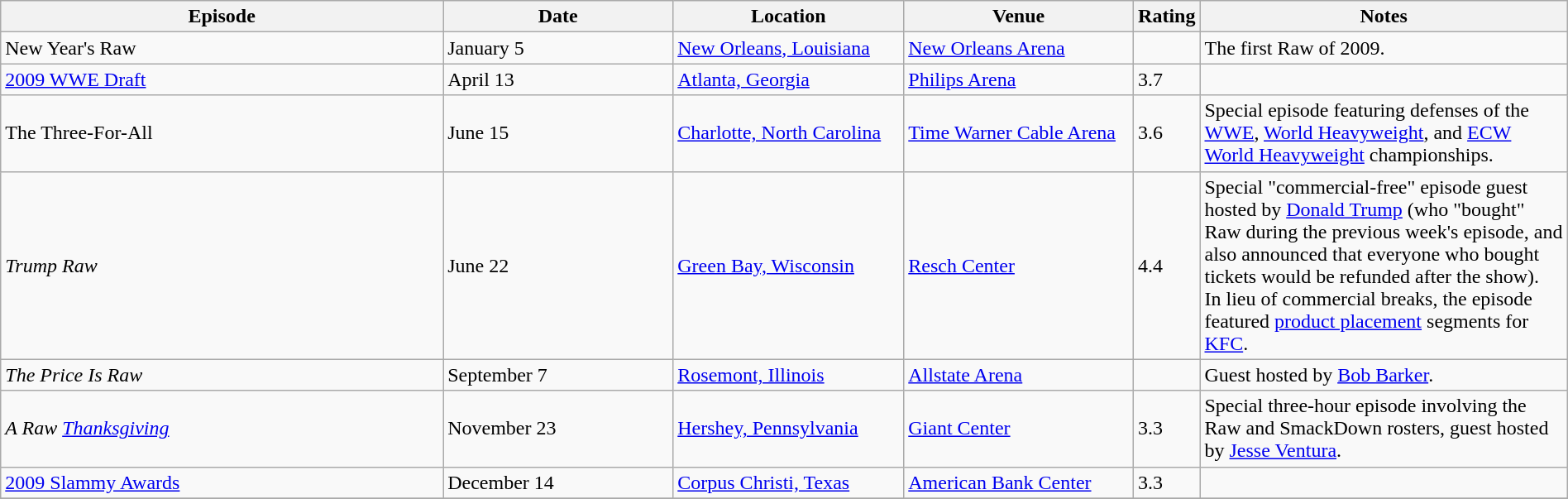<table class="wikitable plainrowheaders sortable" style="width:100%;">
<tr>
<th style="width:29%;">Episode</th>
<th style="width:15%;">Date</th>
<th style="width:15%;">Location</th>
<th style="width:15%;">Venue</th>
<th style="width:2%;">Rating</th>
<th style="width:99%;">Notes</th>
</tr>
<tr>
<td>New Year's Raw</td>
<td>January 5</td>
<td><a href='#'>New Orleans, Louisiana</a></td>
<td><a href='#'>New Orleans Arena</a></td>
<td></td>
<td>The first Raw of 2009.</td>
</tr>
<tr>
<td><a href='#'>2009 WWE Draft</a></td>
<td>April 13</td>
<td><a href='#'>Atlanta, Georgia</a></td>
<td><a href='#'>Philips Arena</a></td>
<td>3.7</td>
<td></td>
</tr>
<tr>
<td>The Three-For-All</td>
<td>June 15</td>
<td><a href='#'>Charlotte, North Carolina</a></td>
<td><a href='#'>Time Warner Cable Arena</a></td>
<td>3.6</td>
<td>Special episode featuring defenses of the <a href='#'>WWE</a>, <a href='#'>World Heavyweight</a>, and <a href='#'>ECW World Heavyweight</a> championships.</td>
</tr>
<tr>
<td><em>Trump Raw</em></td>
<td>June 22</td>
<td><a href='#'>Green Bay, Wisconsin</a></td>
<td><a href='#'>Resch Center</a></td>
<td>4.4</td>
<td>Special "commercial-free" episode guest hosted by  <a href='#'>Donald Trump</a> (who "bought" Raw during the previous week's episode, and also announced that everyone who bought tickets would be refunded after the show).<br>In lieu of commercial breaks, the episode featured <a href='#'>product placement</a> segments for <a href='#'>KFC</a>.</td>
</tr>
<tr>
<td><em>The Price Is Raw</em></td>
<td>September 7</td>
<td><a href='#'>Rosemont, Illinois</a></td>
<td><a href='#'>Allstate Arena</a></td>
<td></td>
<td>Guest hosted by <a href='#'>Bob Barker</a>.</td>
</tr>
<tr>
<td><em>A Raw <a href='#'>Thanksgiving</a></em></td>
<td>November 23</td>
<td><a href='#'>Hershey, Pennsylvania</a></td>
<td><a href='#'>Giant Center</a></td>
<td>3.3</td>
<td>Special three-hour episode involving the Raw and SmackDown rosters, guest hosted by <a href='#'>Jesse Ventura</a>.</td>
</tr>
<tr>
<td><a href='#'>2009 Slammy Awards</a></td>
<td>December 14</td>
<td><a href='#'>Corpus Christi, Texas</a></td>
<td><a href='#'>American Bank Center</a></td>
<td>3.3</td>
<td></td>
</tr>
<tr>
</tr>
</table>
